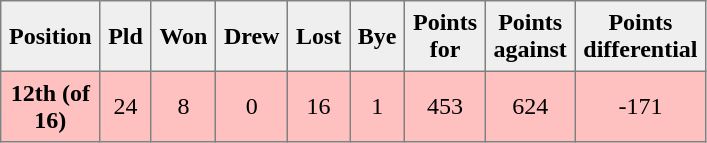<table style=border-collapse:collapse border=1 cellspacing=0 cellpadding=5>
<tr style="text-align:center; background:#efefef;">
<th width=20>Position</th>
<th width=20>Pld</th>
<th width=20>Won</th>
<th width=20>Drew</th>
<th width=20>Lost</th>
<th width=20>Bye</th>
<th width=20>Points for</th>
<th width=20>Points against</th>
<th width=25>Points differential</th>
</tr>
<tr style="text-align:center; background:#ffc0c0;">
<td><strong>12th (of 16)</strong></td>
<td>24</td>
<td>8</td>
<td>0</td>
<td>16</td>
<td>1</td>
<td>453</td>
<td>624</td>
<td>-171</td>
</tr>
</table>
